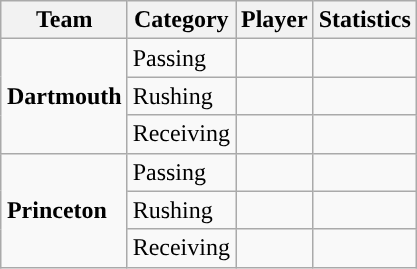<table class="wikitable" style="float: right;">
<tr>
<th>Team</th>
<th>Category</th>
<th>Player</th>
<th>Statistics</th>
</tr>
<tr>
<td rowspan=3><strong>Dartmouth</strong></td>
<td>Passing</td>
<td></td>
<td></td>
</tr>
<tr>
<td>Rushing</td>
<td></td>
<td></td>
</tr>
<tr>
<td>Receiving</td>
<td></td>
<td></td>
</tr>
<tr>
<td rowspan=3><strong>Princeton</strong></td>
<td>Passing</td>
<td></td>
<td></td>
</tr>
<tr>
<td>Rushing</td>
<td></td>
<td></td>
</tr>
<tr>
<td>Receiving</td>
<td></td>
<td></td>
</tr>
</table>
